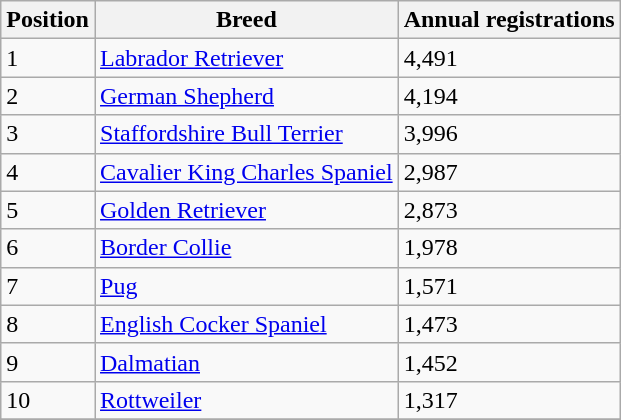<table class="wikitable sortable">
<tr>
<th>Position</th>
<th>Breed</th>
<th>Annual registrations</th>
</tr>
<tr>
<td>1</td>
<td><a href='#'>Labrador Retriever</a></td>
<td>4,491</td>
</tr>
<tr>
<td>2</td>
<td><a href='#'>German Shepherd</a></td>
<td>4,194</td>
</tr>
<tr>
<td>3</td>
<td><a href='#'>Staffordshire Bull Terrier</a></td>
<td>3,996</td>
</tr>
<tr>
<td>4</td>
<td><a href='#'>Cavalier King Charles Spaniel</a></td>
<td>2,987</td>
</tr>
<tr>
<td>5</td>
<td><a href='#'>Golden Retriever</a></td>
<td>2,873</td>
</tr>
<tr>
<td>6</td>
<td><a href='#'>Border Collie</a></td>
<td>1,978</td>
</tr>
<tr>
<td>7</td>
<td><a href='#'>Pug</a></td>
<td>1,571</td>
</tr>
<tr>
<td>8</td>
<td><a href='#'>English Cocker Spaniel</a></td>
<td>1,473</td>
</tr>
<tr>
<td>9</td>
<td><a href='#'>Dalmatian</a></td>
<td>1,452</td>
</tr>
<tr>
<td>10</td>
<td><a href='#'>Rottweiler</a></td>
<td>1,317</td>
</tr>
<tr>
</tr>
</table>
